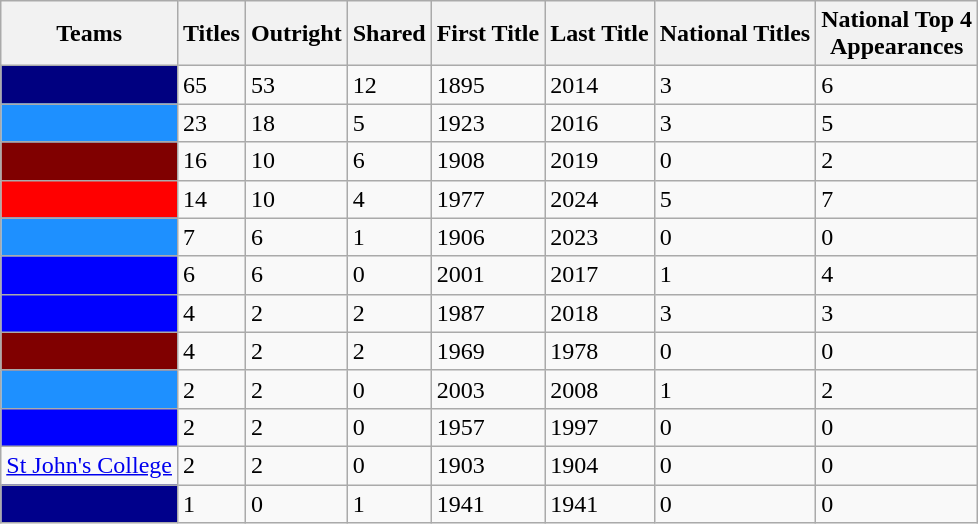<table class="wikitable sortable">
<tr>
<th>Teams</th>
<th>Titles</th>
<th>Outright</th>
<th>Shared</th>
<th>First Title</th>
<th>Last Title</th>
<th>National Titles</th>
<th>National Top 4<br>Appearances</th>
</tr>
<tr>
<td style="background:navy"></td>
<td>65</td>
<td>53</td>
<td>12</td>
<td>1895</td>
<td>2014</td>
<td>3</td>
<td>6</td>
</tr>
<tr>
<td style="background:dodgerblue"></td>
<td>23</td>
<td>18</td>
<td>5</td>
<td>1923</td>
<td>2016</td>
<td>3</td>
<td>5</td>
</tr>
<tr>
<td style="background:maroon"></td>
<td>16</td>
<td>10</td>
<td>6</td>
<td>1908</td>
<td>2019</td>
<td>0</td>
<td>2</td>
</tr>
<tr>
<td style="background:red"></td>
<td>14</td>
<td>10</td>
<td>4</td>
<td>1977</td>
<td>2024</td>
<td>5</td>
<td>7</td>
</tr>
<tr>
<td style="background:dodgerblue"></td>
<td>7</td>
<td>6</td>
<td>1</td>
<td>1906</td>
<td>2023</td>
<td>0</td>
<td>0</td>
</tr>
<tr>
<td style="background:blue"></td>
<td>6</td>
<td>6</td>
<td>0</td>
<td>2001</td>
<td>2017</td>
<td>1</td>
<td>4</td>
</tr>
<tr>
<td style="background:blue"></td>
<td>4</td>
<td>2</td>
<td>2</td>
<td>1987</td>
<td>2018</td>
<td>3</td>
<td>3</td>
</tr>
<tr>
<td style="background:maroon"></td>
<td>4</td>
<td>2</td>
<td>2</td>
<td>1969</td>
<td>1978</td>
<td>0</td>
<td>0</td>
</tr>
<tr>
<td style="background:dodgerblue"></td>
<td>2</td>
<td>2</td>
<td>0</td>
<td>2003</td>
<td>2008</td>
<td>1</td>
<td>2</td>
</tr>
<tr>
<td style="background:blue"></td>
<td>2</td>
<td>2</td>
<td>0</td>
<td>1957</td>
<td>1997</td>
<td>0</td>
<td>0</td>
</tr>
<tr>
<td><a href='#'>St John's College</a></td>
<td>2</td>
<td>2</td>
<td>0</td>
<td>1903</td>
<td>1904</td>
<td>0</td>
<td>0</td>
</tr>
<tr>
<td style="background:darkblue"></td>
<td>1</td>
<td>0</td>
<td>1</td>
<td>1941</td>
<td>1941</td>
<td>0</td>
<td>0</td>
</tr>
</table>
